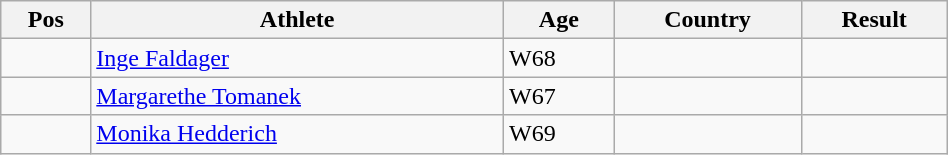<table class="wikitable"  style="text-align:center; width:50%;">
<tr>
<th>Pos</th>
<th>Athlete</th>
<th>Age</th>
<th>Country</th>
<th>Result</th>
</tr>
<tr>
<td align=center></td>
<td align=left><a href='#'>Inge Faldager</a></td>
<td align=left>W68</td>
<td align=left></td>
<td></td>
</tr>
<tr>
<td align=center></td>
<td align=left><a href='#'>Margarethe Tomanek</a></td>
<td align=left>W67</td>
<td align=left></td>
<td></td>
</tr>
<tr>
<td align=center></td>
<td align=left><a href='#'>Monika Hedderich</a></td>
<td align=left>W69</td>
<td align=left></td>
<td></td>
</tr>
</table>
